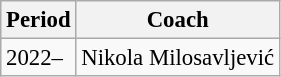<table class="wikitable" style="font-size: 95%;">
<tr>
<th>Period</th>
<th>Coach</th>
</tr>
<tr>
<td>2022–</td>
<td> Nikola Milosavljević</td>
</tr>
</table>
